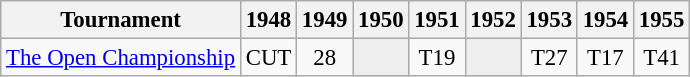<table class="wikitable" style="font-size:95%;text-align:center;">
<tr>
<th>Tournament</th>
<th>1948</th>
<th>1949</th>
<th>1950</th>
<th>1951</th>
<th>1952</th>
<th>1953</th>
<th>1954</th>
<th>1955</th>
</tr>
<tr>
<td align=left><a href='#'>The Open Championship</a></td>
<td>CUT</td>
<td>28</td>
<td style="background:#eeeeee;"></td>
<td>T19</td>
<td style="background:#eeeeee;"></td>
<td>T27</td>
<td>T17</td>
<td>T41</td>
</tr>
</table>
